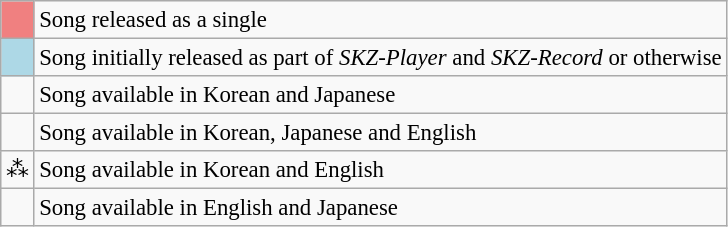<table class="wikitable" style="font-size:95%">
<tr>
<td style="background-color:lightcoral"></td>
<td>Song released as a single</td>
</tr>
<tr>
<td style="background-color:lightblue"></td>
<td>Song initially released as part of <em>SKZ-Player</em> and <em>SKZ-Record</em> or otherwise</td>
</tr>
<tr>
<td style="text-align:center"></td>
<td>Song available in Korean and Japanese</td>
</tr>
<tr>
<td style="text-align:center"></td>
<td>Song available in Korean, Japanese and English</td>
</tr>
<tr>
<td style="text-align:center">⁂</td>
<td>Song available in Korean and English</td>
</tr>
<tr>
<td style="text-align:center"></td>
<td>Song available in English and Japanese</td>
</tr>
</table>
